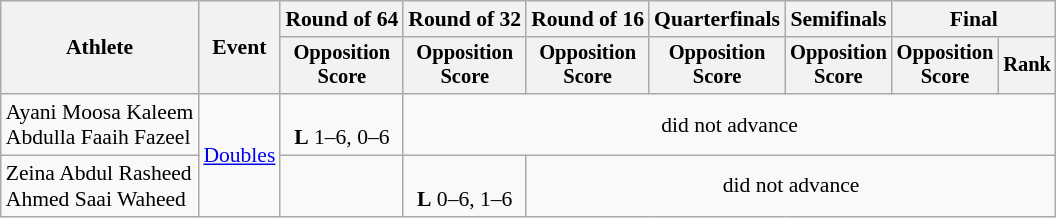<table class=wikitable style="font-size:90%; text-align:center;">
<tr>
<th rowspan="2">Athlete</th>
<th rowspan="2">Event</th>
<th>Round of 64</th>
<th>Round of 32</th>
<th>Round of 16</th>
<th>Quarterfinals</th>
<th>Semifinals</th>
<th colspan=2>Final</th>
</tr>
<tr style="font-size:95%">
<th>Opposition<br>Score</th>
<th>Opposition<br>Score</th>
<th>Opposition<br>Score</th>
<th>Opposition<br>Score</th>
<th>Opposition<br>Score</th>
<th>Opposition<br>Score</th>
<th>Rank</th>
</tr>
<tr>
<td align=left>Ayani Moosa Kaleem<br>Abdulla Faaih Fazeel</td>
<td align=left rowspan=2><a href='#'>Doubles</a></td>
<td><br><strong>L</strong> 1–6, 0–6</td>
<td colspan=6>did not advance</td>
</tr>
<tr>
<td align=left>Zeina Abdul Rasheed<br>Ahmed Saai Waheed</td>
<td></td>
<td><br><strong>L</strong> 0–6, 1–6</td>
<td colspan=5>did not advance</td>
</tr>
</table>
